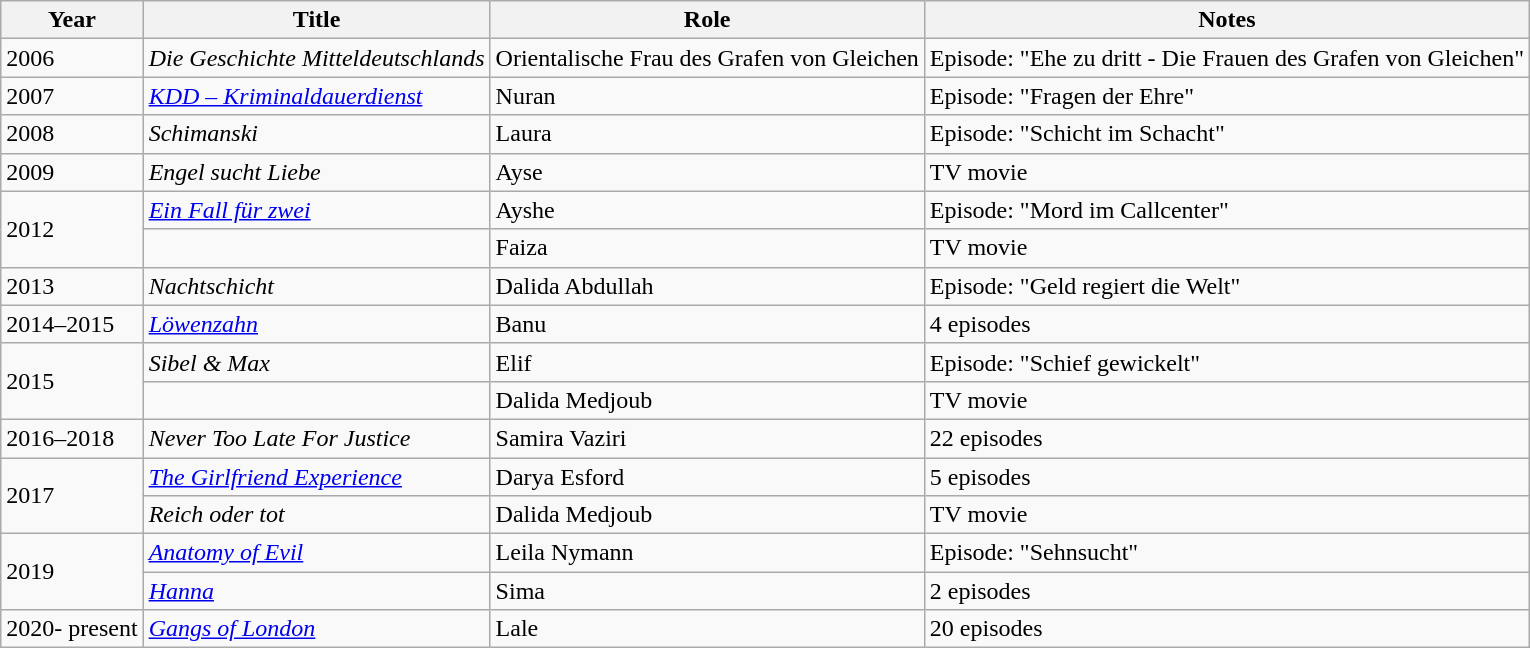<table class="wikitable sortable">
<tr>
<th scope="col">Year</th>
<th scope="col">Title</th>
<th scope="col">Role</th>
<th scope="col" class="unsortable">Notes</th>
</tr>
<tr>
<td rowspan="1">2006</td>
<td><em>Die Geschichte Mitteldeutschlands</em></td>
<td>Orientalische Frau des Grafen von Gleichen</td>
<td>Episode: "Ehe zu dritt - Die Frauen des Grafen von Gleichen"</td>
</tr>
<tr>
<td rowspan="1">2007</td>
<td><em><a href='#'>KDD – Kriminaldauerdienst</a></em></td>
<td>Nuran</td>
<td>Episode: "Fragen der Ehre"</td>
</tr>
<tr>
<td rowspan="1">2008</td>
<td><em>Schimanski</em></td>
<td>Laura</td>
<td>Episode: "Schicht im Schacht"</td>
</tr>
<tr>
<td rowspan="1">2009</td>
<td><em>Engel sucht Liebe</em></td>
<td>Ayse</td>
<td>TV movie</td>
</tr>
<tr>
<td rowspan="2">2012</td>
<td><em><a href='#'>Ein Fall für zwei</a></em></td>
<td>Ayshe</td>
<td>Episode: "Mord im Callcenter"</td>
</tr>
<tr>
<td><em></em></td>
<td>Faiza</td>
<td>TV movie</td>
</tr>
<tr>
<td rowspan="1">2013</td>
<td><em>Nachtschicht</em></td>
<td>Dalida Abdullah</td>
<td>Episode: "Geld regiert die Welt"</td>
</tr>
<tr>
<td rowspan="1">2014–2015</td>
<td><em><a href='#'>Löwenzahn</a></em></td>
<td>Banu</td>
<td>4 episodes</td>
</tr>
<tr>
<td rowspan="2">2015</td>
<td><em>Sibel & Max</em></td>
<td>Elif</td>
<td>Episode: "Schief gewickelt"</td>
</tr>
<tr>
<td><em></em></td>
<td>Dalida Medjoub</td>
<td>TV movie</td>
</tr>
<tr>
<td rowspan="1">2016–2018</td>
<td><em>Never Too Late For Justice</em></td>
<td>Samira Vaziri</td>
<td>22 episodes</td>
</tr>
<tr>
<td rowspan="2">2017</td>
<td><em><a href='#'>The Girlfriend Experience</a></em></td>
<td>Darya Esford</td>
<td>5 episodes</td>
</tr>
<tr>
<td><em>Reich oder tot</em></td>
<td>Dalida Medjoub</td>
<td>TV movie</td>
</tr>
<tr>
<td rowspan="2">2019</td>
<td><em><a href='#'>Anatomy of Evil</a></em></td>
<td>Leila Nymann</td>
<td>Episode: "Sehnsucht"</td>
</tr>
<tr>
<td><em><a href='#'>Hanna</a></em></td>
<td>Sima</td>
<td>2 episodes</td>
</tr>
<tr>
<td rowspan="1">2020- present</td>
<td><em><a href='#'>Gangs of London</a></em></td>
<td>Lale</td>
<td>20 episodes</td>
</tr>
</table>
